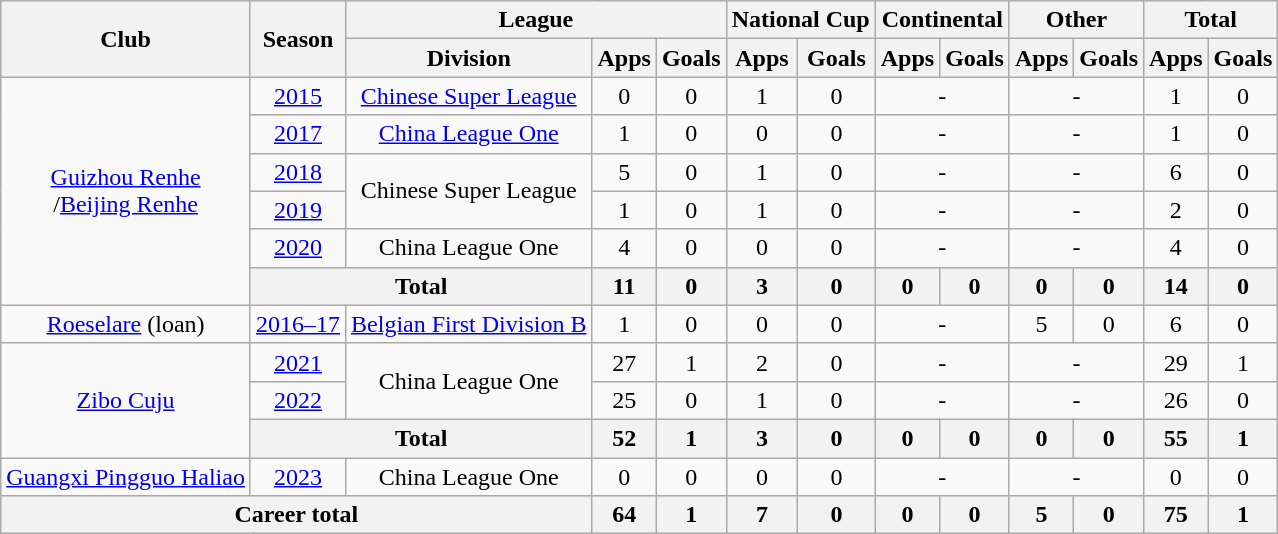<table class="wikitable" style="text-align: center">
<tr>
<th rowspan="2">Club</th>
<th rowspan="2">Season</th>
<th colspan="3">League</th>
<th colspan="2">National Cup</th>
<th colspan="2">Continental</th>
<th colspan="2">Other</th>
<th colspan="2">Total</th>
</tr>
<tr>
<th>Division</th>
<th>Apps</th>
<th>Goals</th>
<th>Apps</th>
<th>Goals</th>
<th>Apps</th>
<th>Goals</th>
<th>Apps</th>
<th>Goals</th>
<th>Apps</th>
<th>Goals</th>
</tr>
<tr>
<td rowspan=6><a href='#'>Guizhou Renhe</a><br>/<a href='#'>Beijing Renhe</a></td>
<td><a href='#'>2015</a></td>
<td><a href='#'>Chinese Super League</a></td>
<td>0</td>
<td>0</td>
<td>1</td>
<td>0</td>
<td colspan="2">-</td>
<td colspan="2">-</td>
<td>1</td>
<td>0</td>
</tr>
<tr>
<td><a href='#'>2017</a></td>
<td><a href='#'>China League One</a></td>
<td>1</td>
<td>0</td>
<td>0</td>
<td>0</td>
<td colspan="2">-</td>
<td colspan="2">-</td>
<td>1</td>
<td>0</td>
</tr>
<tr>
<td><a href='#'>2018</a></td>
<td rowspan=2>Chinese Super League</td>
<td>5</td>
<td>0</td>
<td>1</td>
<td>0</td>
<td colspan="2">-</td>
<td colspan="2">-</td>
<td>6</td>
<td>0</td>
</tr>
<tr>
<td><a href='#'>2019</a></td>
<td>1</td>
<td>0</td>
<td>1</td>
<td>0</td>
<td colspan="2">-</td>
<td colspan="2">-</td>
<td>2</td>
<td>0</td>
</tr>
<tr>
<td><a href='#'>2020</a></td>
<td>China League One</td>
<td>4</td>
<td>0</td>
<td>0</td>
<td>0</td>
<td colspan="2">-</td>
<td colspan="2">-</td>
<td>4</td>
<td>0</td>
</tr>
<tr>
<th colspan="2"><strong>Total</strong></th>
<th>11</th>
<th>0</th>
<th>3</th>
<th>0</th>
<th>0</th>
<th>0</th>
<th>0</th>
<th>0</th>
<th>14</th>
<th>0</th>
</tr>
<tr>
<td><a href='#'>Roeselare</a> (loan)</td>
<td><a href='#'>2016–17</a></td>
<td><a href='#'>Belgian First Division B</a></td>
<td>1</td>
<td>0</td>
<td>0</td>
<td>0</td>
<td colspan="2">-</td>
<td>5</td>
<td>0</td>
<td>6</td>
<td>0</td>
</tr>
<tr>
<td rowspan=3><a href='#'>Zibo Cuju</a></td>
<td><a href='#'>2021</a></td>
<td rowspan=2>China League One</td>
<td>27</td>
<td>1</td>
<td>2</td>
<td>0</td>
<td colspan="2">-</td>
<td colspan="2">-</td>
<td>29</td>
<td>1</td>
</tr>
<tr>
<td><a href='#'>2022</a></td>
<td>25</td>
<td>0</td>
<td>1</td>
<td>0</td>
<td colspan="2">-</td>
<td colspan="2">-</td>
<td>26</td>
<td>0</td>
</tr>
<tr>
<th colspan="2"><strong>Total</strong></th>
<th>52</th>
<th>1</th>
<th>3</th>
<th>0</th>
<th>0</th>
<th>0</th>
<th>0</th>
<th>0</th>
<th>55</th>
<th>1</th>
</tr>
<tr>
<td><a href='#'>Guangxi Pingguo Haliao</a></td>
<td><a href='#'>2023</a></td>
<td>China League One</td>
<td>0</td>
<td>0</td>
<td>0</td>
<td>0</td>
<td colspan="2">-</td>
<td colspan="2">-</td>
<td>0</td>
<td>0</td>
</tr>
<tr>
<th colspan=3>Career total</th>
<th>64</th>
<th>1</th>
<th>7</th>
<th>0</th>
<th>0</th>
<th>0</th>
<th>5</th>
<th>0</th>
<th>75</th>
<th>1</th>
</tr>
</table>
